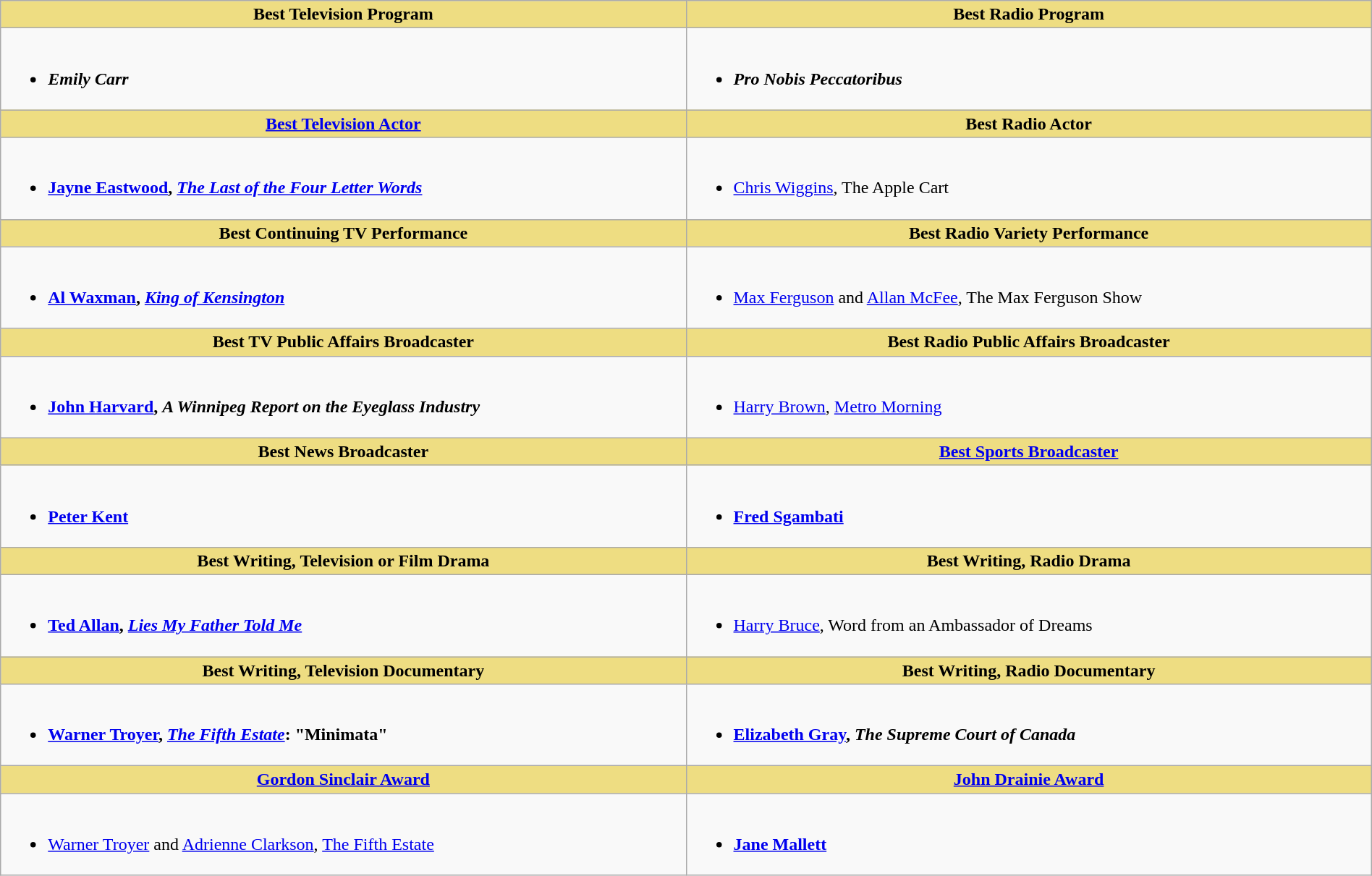<table class=wikitable width="100%">
<tr>
<th style="background:#EEDD82; width:50%">Best Television Program</th>
<th style="background:#EEDD82; width:50%">Best Radio Program</th>
</tr>
<tr>
<td valign="top"><br><ul><li> <strong><em>Emily Carr</em></strong></li></ul></td>
<td valign="top"><br><ul><li> <strong><em>Pro Nobis Peccatoribus</em></strong></li></ul></td>
</tr>
<tr>
<th style="background:#EEDD82; width:50%"><a href='#'>Best Television Actor</a></th>
<th style="background:#EEDD82; width:50%">Best Radio Actor</th>
</tr>
<tr>
<td valign="top"><br><ul><li> <strong><a href='#'>Jayne Eastwood</a>, <em><a href='#'>The Last of the Four Letter Words</a><strong><em></li></ul></td>
<td valign="top"><br><ul><li> </strong><a href='#'>Chris Wiggins</a>, </em>The Apple Cart</em></strong></li></ul></td>
</tr>
<tr>
<th style="background:#EEDD82; width:50%">Best Continuing TV Performance</th>
<th style="background:#EEDD82; width:50%">Best Radio Variety Performance</th>
</tr>
<tr>
<td valign="top"><br><ul><li> <strong><a href='#'>Al Waxman</a>, <em><a href='#'>King of Kensington</a><strong><em></li></ul></td>
<td valign="top"><br><ul><li> </strong><a href='#'>Max Ferguson</a> and <a href='#'>Allan McFee</a>, </em>The Max Ferguson Show</em></strong></li></ul></td>
</tr>
<tr>
<th style="background:#EEDD82; width:50%">Best TV Public Affairs Broadcaster</th>
<th style="background:#EEDD82; width:50%">Best Radio Public Affairs Broadcaster</th>
</tr>
<tr>
<td valign="top"><br><ul><li> <strong><a href='#'>John Harvard</a>, <em>A Winnipeg Report on the Eyeglass Industry<strong><em></li></ul></td>
<td valign="top"><br><ul><li> </strong><a href='#'>Harry Brown</a>, </em><a href='#'>Metro Morning</a></em></strong></li></ul></td>
</tr>
<tr>
<th style="background:#EEDD82; width:50%">Best News Broadcaster</th>
<th style="background:#EEDD82; width:50%"><a href='#'>Best Sports Broadcaster</a></th>
</tr>
<tr>
<td valign="top"><br><ul><li> <strong><a href='#'>Peter Kent</a></strong></li></ul></td>
<td valign="top"><br><ul><li> <strong><a href='#'>Fred Sgambati</a></strong></li></ul></td>
</tr>
<tr>
<th style="background:#EEDD82; width:50%">Best Writing, Television or Film Drama</th>
<th style="background:#EEDD82; width:50%">Best Writing, Radio Drama</th>
</tr>
<tr>
<td valign="top"><br><ul><li> <strong><a href='#'>Ted Allan</a>, <em><a href='#'>Lies My Father Told Me</a><strong><em></li></ul></td>
<td valign="top"><br><ul><li> </strong><a href='#'>Harry Bruce</a>, </em>Word from an Ambassador of Dreams</em></strong></li></ul></td>
</tr>
<tr>
<th style="background:#EEDD82; width:50%">Best Writing, Television Documentary</th>
<th style="background:#EEDD82; width:50%">Best Writing, Radio Documentary</th>
</tr>
<tr>
<td valign="top"><br><ul><li> <strong><a href='#'>Warner Troyer</a>, <em><a href='#'>The Fifth Estate</a></em>: "Minimata"</strong></li></ul></td>
<td valign="top"><br><ul><li> <strong><a href='#'>Elizabeth Gray</a>, <em>The Supreme Court of Canada<strong><em></li></ul></td>
</tr>
<tr>
<th style="background:#EEDD82; width:50%"><a href='#'>Gordon Sinclair Award</a></th>
<th style="background:#EEDD82; width:50%"><a href='#'>John Drainie Award</a></th>
</tr>
<tr>
<td valign="top"><br><ul><li> </strong><a href='#'>Warner Troyer</a> and <a href='#'>Adrienne Clarkson</a>, </em><a href='#'>The Fifth Estate</a></em></strong></li></ul></td>
<td valign="top"><br><ul><li> <strong><a href='#'>Jane Mallett</a></strong></li></ul></td>
</tr>
</table>
